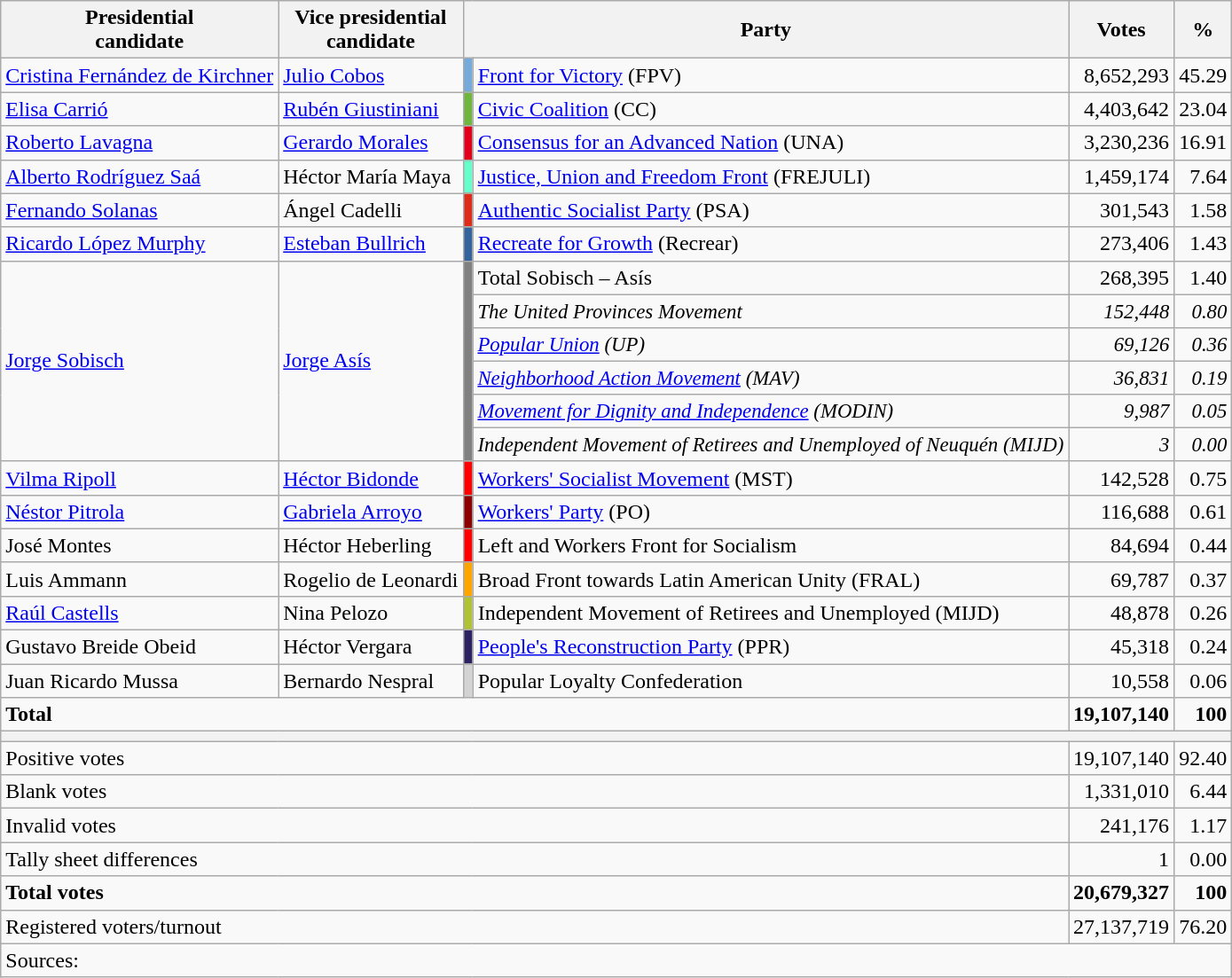<table class="wikitable" style="text-align:right;">
<tr>
<th>Presidential<br>candidate</th>
<th>Vice presidential<br>candidate</th>
<th colspan=2>Party</th>
<th>Votes</th>
<th>%</th>
</tr>
<tr>
<td align=left><a href='#'>Cristina Fernández de Kirchner</a></td>
<td align=left><a href='#'>Julio Cobos</a></td>
<td bgcolor=#75AADB></td>
<td align=left><a href='#'>Front for Victory</a> (FPV)</td>
<td>8,652,293</td>
<td>45.29</td>
</tr>
<tr>
<td align=left><a href='#'>Elisa Carrió</a></td>
<td align=left><a href='#'>Rubén Giustiniani</a></td>
<td bgcolor=#6fb53e></td>
<td align=left><a href='#'>Civic Coalition</a> (CC)</td>
<td>4,403,642</td>
<td>23.04</td>
</tr>
<tr>
<td align=left><a href='#'>Roberto Lavagna</a></td>
<td align=left><a href='#'>Gerardo Morales</a></td>
<td bgcolor=#E10019></td>
<td align=left><a href='#'>Consensus for an Advanced Nation</a> (UNA)</td>
<td>3,230,236</td>
<td>16.91</td>
</tr>
<tr>
<td align=left><a href='#'>Alberto Rodríguez Saá</a></td>
<td align=left>Héctor María Maya</td>
<td bgcolor=#66FFCC></td>
<td align=left><a href='#'>Justice, Union and Freedom Front</a> (FREJULI)</td>
<td>1,459,174</td>
<td>7.64</td>
</tr>
<tr>
<td align=left><a href='#'>Fernando Solanas</a></td>
<td align=left>Ángel Cadelli</td>
<td bgcolor=#DD2C1A></td>
<td align=left><a href='#'>Authentic Socialist Party</a> (PSA)</td>
<td>301,543</td>
<td>1.58</td>
</tr>
<tr>
<td align=left><a href='#'>Ricardo López Murphy</a></td>
<td align=left><a href='#'>Esteban Bullrich</a></td>
<td bgcolor=#35649C></td>
<td align=left><a href='#'>Recreate for Growth</a> (Recrear)</td>
<td>273,406</td>
<td>1.43</td>
</tr>
<tr>
<td align=left rowspan=6><a href='#'>Jorge Sobisch</a></td>
<td align=left rowspan=6><a href='#'>Jorge Asís</a></td>
<td bgcolor=grey rowspan=6></td>
<td align=left>Total Sobisch – Asís</td>
<td>268,395</td>
<td>1.40</td>
</tr>
<tr style="font-size: 95%; font-style: italic">
<td align=left><span>The United Provinces Movement</span></td>
<td>152,448</td>
<td>0.80</td>
</tr>
<tr style="font-size: 95%; font-style: italic">
<td align=left><span><a href='#'>Popular Union</a> (UP)</span></td>
<td>69,126</td>
<td>0.36</td>
</tr>
<tr style="font-size: 95%; font-style: italic">
<td align=left><span><a href='#'>Neighborhood Action Movement</a> (MAV)</span></td>
<td>36,831</td>
<td>0.19</td>
</tr>
<tr style="font-size: 95%; font-style: italic">
<td align=left><span><a href='#'>Movement for Dignity and Independence</a> (MODIN)</span></td>
<td>9,987</td>
<td>0.05</td>
</tr>
<tr style="font-size: 95%; font-style: italic">
<td align=left><span>Independent Movement of Retirees and Unemployed of Neuquén (MIJD)</span></td>
<td>3</td>
<td>0.00</td>
</tr>
<tr>
<td align=left><a href='#'>Vilma Ripoll</a></td>
<td align=left><a href='#'>Héctor Bidonde</a></td>
<td bgcolor=red></td>
<td align=left><a href='#'>Workers' Socialist Movement</a> (MST)</td>
<td>142,528</td>
<td>0.75</td>
</tr>
<tr>
<td align=left><a href='#'>Néstor Pitrola</a></td>
<td align=left><a href='#'>Gabriela Arroyo</a></td>
<td bgcolor=darkred></td>
<td align=left><a href='#'>Workers' Party</a> (PO)</td>
<td>116,688</td>
<td>0.61</td>
</tr>
<tr>
<td align=left>José Montes</td>
<td align=left>Héctor Heberling</td>
<td bgcolor=red></td>
<td align=left>Left and Workers Front for Socialism</td>
<td>84,694</td>
<td>0.44</td>
</tr>
<tr>
<td align=left>Luis Ammann</td>
<td align=left>Rogelio de Leonardi</td>
<td bgcolor=orange></td>
<td align=left>Broad Front towards Latin American Unity (FRAL)</td>
<td>69,787</td>
<td>0.37</td>
</tr>
<tr>
<td align=left><a href='#'>Raúl Castells</a></td>
<td align=left>Nina Pelozo</td>
<td bgcolor=#B0C236></td>
<td align=left>Independent Movement of Retirees and Unemployed (MIJD)</td>
<td>48,878</td>
<td>0.26</td>
</tr>
<tr>
<td align=left>Gustavo Breide Obeid</td>
<td align=left>Héctor Vergara</td>
<td bgcolor=#2B2361></td>
<td align=left><a href='#'>People's Reconstruction Party</a> (PPR)</td>
<td>45,318</td>
<td>0.24</td>
</tr>
<tr>
<td align=left>Juan Ricardo Mussa</td>
<td align=left>Bernardo Nespral</td>
<td bgcolor=lightgrey></td>
<td align=left>Popular Loyalty Confederation</td>
<td>10,558</td>
<td>0.06</td>
</tr>
<tr style="font-weight:bold">
<td colspan=4 align=left>Total</td>
<td>19,107,140</td>
<td>100</td>
</tr>
<tr>
<th colspan=6></th>
</tr>
<tr>
<td colspan=4 align=left>Positive votes</td>
<td>19,107,140</td>
<td>92.40</td>
</tr>
<tr>
<td colspan=4 align=left>Blank votes</td>
<td>1,331,010</td>
<td>6.44</td>
</tr>
<tr>
<td colspan=4 align=left>Invalid votes</td>
<td>241,176</td>
<td>1.17</td>
</tr>
<tr>
<td colspan=4 align=left>Tally sheet differences</td>
<td>1</td>
<td>0.00</td>
</tr>
<tr style="font-weight:bold">
<td colspan=4 align=left>Total votes</td>
<td>20,679,327</td>
<td>100</td>
</tr>
<tr>
<td colspan=4 align=left>Registered voters/turnout</td>
<td>27,137,719</td>
<td>76.20</td>
</tr>
<tr>
<td colspan=6 align=left>Sources:</td>
</tr>
</table>
